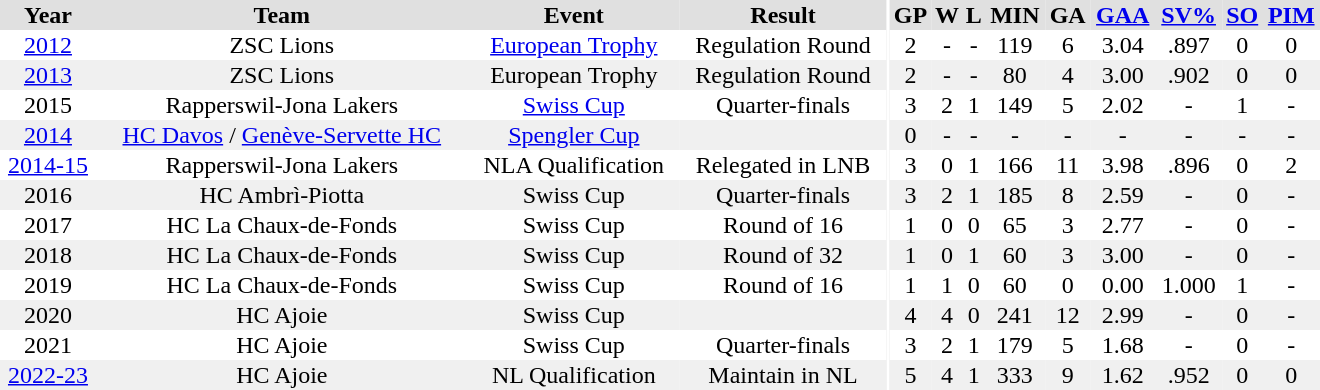<table border="0" cellpadding="1" cellspacing="0" ID="Table3" style="text-align:center; width:55em">
<tr ALIGN="center" bgcolor="#e0e0e0">
<th>Year</th>
<th>Team</th>
<th>Event</th>
<th>Result</th>
<th rowspan="99" bgcolor="#ffffff"></th>
<th>GP</th>
<th>W</th>
<th>L</th>
<th>MIN</th>
<th>GA</th>
<th><a href='#'>GAA</a></th>
<th><a href='#'>SV%</a></th>
<th><a href='#'>SO</a></th>
<th><a href='#'>PIM</a></th>
</tr>
<tr>
<td><a href='#'>2012</a></td>
<td>ZSC Lions</td>
<td><a href='#'>European Trophy</a></td>
<td>Regulation Round</td>
<td>2</td>
<td>-</td>
<td>-</td>
<td>119</td>
<td>6</td>
<td>3.04</td>
<td>.897</td>
<td>0</td>
<td>0</td>
</tr>
<tr bgcolor="#f0f0f0">
<td><a href='#'>2013</a></td>
<td>ZSC Lions</td>
<td>European Trophy</td>
<td>Regulation Round</td>
<td>2</td>
<td>-</td>
<td>-</td>
<td>80</td>
<td>4</td>
<td>3.00</td>
<td>.902</td>
<td>0</td>
<td>0</td>
</tr>
<tr>
<td>2015</td>
<td>Rapperswil-Jona Lakers</td>
<td><a href='#'>Swiss Cup</a></td>
<td>Quarter-finals</td>
<td>3</td>
<td>2</td>
<td>1</td>
<td>149</td>
<td>5</td>
<td>2.02</td>
<td>-</td>
<td>1</td>
<td>-</td>
</tr>
<tr bgcolor="#f0f0f0">
<td><a href='#'>2014</a></td>
<td><a href='#'>HC Davos</a> / <a href='#'>Genève-Servette HC</a></td>
<td><a href='#'>Spengler Cup</a></td>
<td></td>
<td>0</td>
<td>-</td>
<td>-</td>
<td>-</td>
<td>-</td>
<td>-</td>
<td>-</td>
<td>-</td>
<td>-</td>
</tr>
<tr>
<td><a href='#'>2014-15</a></td>
<td>Rapperswil-Jona Lakers</td>
<td>NLA Qualification</td>
<td>Relegated in LNB</td>
<td>3</td>
<td>0</td>
<td>1</td>
<td>166</td>
<td>11</td>
<td>3.98</td>
<td>.896</td>
<td>0</td>
<td>2</td>
</tr>
<tr bgcolor="#f0f0f0">
<td>2016</td>
<td>HC Ambrì-Piotta</td>
<td>Swiss Cup</td>
<td>Quarter-finals</td>
<td>3</td>
<td>2</td>
<td>1</td>
<td>185</td>
<td>8</td>
<td>2.59</td>
<td>-</td>
<td>0</td>
<td>-</td>
</tr>
<tr>
<td>2017</td>
<td>HC La Chaux-de-Fonds</td>
<td>Swiss Cup</td>
<td>Round of 16</td>
<td>1</td>
<td>0</td>
<td>0</td>
<td>65</td>
<td>3</td>
<td>2.77</td>
<td>-</td>
<td>0</td>
<td>-</td>
</tr>
<tr bgcolor="#f0f0f0">
<td>2018</td>
<td>HC La Chaux-de-Fonds</td>
<td>Swiss Cup</td>
<td>Round of 32</td>
<td>1</td>
<td>0</td>
<td>1</td>
<td>60</td>
<td>3</td>
<td>3.00</td>
<td>-</td>
<td>0</td>
<td>-</td>
</tr>
<tr>
<td>2019</td>
<td>HC La Chaux-de-Fonds</td>
<td>Swiss Cup</td>
<td>Round of 16</td>
<td>1</td>
<td>1</td>
<td>0</td>
<td>60</td>
<td>0</td>
<td>0.00</td>
<td>1.000</td>
<td>1</td>
<td>-</td>
</tr>
<tr bgcolor="#f0f0f0">
<td>2020</td>
<td>HC Ajoie</td>
<td>Swiss Cup</td>
<td></td>
<td>4</td>
<td>4</td>
<td>0</td>
<td>241</td>
<td>12</td>
<td>2.99</td>
<td>-</td>
<td>0</td>
<td>-</td>
</tr>
<tr>
<td>2021</td>
<td>HC Ajoie</td>
<td>Swiss Cup</td>
<td>Quarter-finals</td>
<td>3</td>
<td>2</td>
<td>1</td>
<td>179</td>
<td>5</td>
<td>1.68</td>
<td>-</td>
<td>0</td>
<td>-</td>
</tr>
<tr bgcolor="#f0f0f0">
<td><a href='#'>2022-23</a></td>
<td>HC Ajoie</td>
<td>NL Qualification</td>
<td>Maintain in NL</td>
<td>5</td>
<td>4</td>
<td>1</td>
<td>333</td>
<td>9</td>
<td>1.62</td>
<td>.952</td>
<td>0</td>
<td>0</td>
</tr>
</table>
